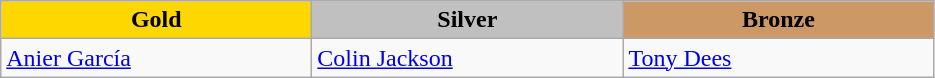<table class="wikitable" style="text-align:left">
<tr align="center">
<td width=200 bgcolor=gold><strong>Gold</strong></td>
<td width=200 bgcolor=silver><strong>Silver</strong></td>
<td width=200 bgcolor=CC9966><strong>Bronze</strong></td>
</tr>
<tr>
<td><a href='#'>Anier García</a><br><em></em></td>
<td><a href='#'>Colin Jackson</a><br><em></em></td>
<td><a href='#'>Tony Dees</a><br><em></em></td>
</tr>
</table>
